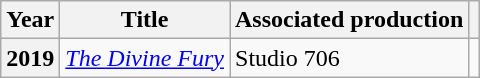<table class="wikitable plainrowheaders sortable">
<tr>
<th scope="col">Year</th>
<th scope="col">Title</th>
<th scope="col">Associated production</th>
<th scope="col" class="unsortable"></th>
</tr>
<tr>
<th scope="row">2019</th>
<td><em><a href='#'>The Divine Fury</a></em></td>
<td>Studio 706</td>
<td style="text-align:center"></td>
</tr>
</table>
